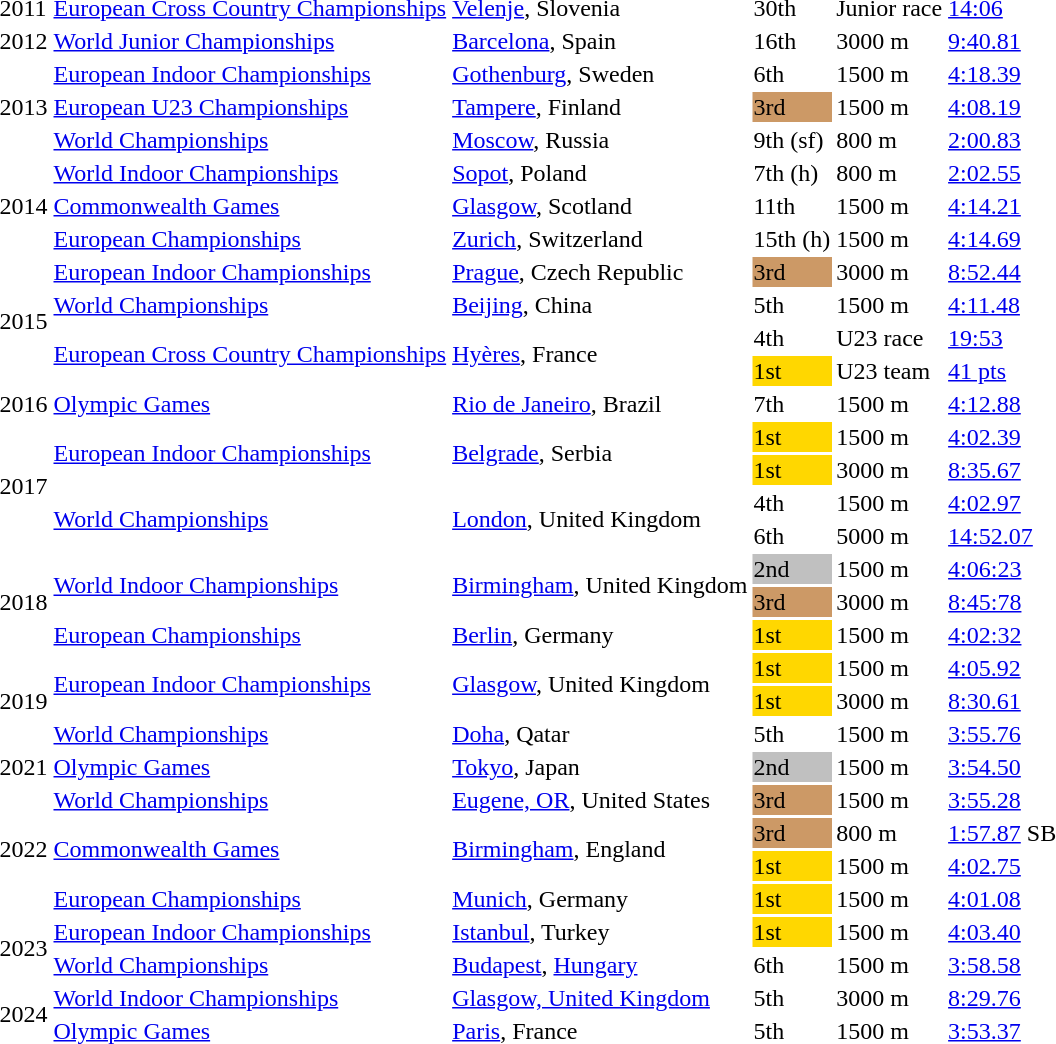<table>
<tr>
<td>2011</td>
<td><a href='#'>European Cross Country Championships</a></td>
<td><a href='#'>Velenje</a>, Slovenia</td>
<td>30th</td>
<td>Junior race</td>
<td><a href='#'>14:06</a></td>
</tr>
<tr>
<td>2012</td>
<td><a href='#'>World Junior Championships</a></td>
<td><a href='#'>Barcelona</a>, Spain</td>
<td>16th</td>
<td>3000 m</td>
<td><a href='#'>9:40.81</a></td>
</tr>
<tr>
<td rowspan=3>2013</td>
<td><a href='#'>European Indoor Championships</a></td>
<td><a href='#'>Gothenburg</a>, Sweden</td>
<td>6th</td>
<td>1500 m</td>
<td><a href='#'>4:18.39</a> </td>
</tr>
<tr>
<td><a href='#'>European U23 Championships</a></td>
<td><a href='#'>Tampere</a>, Finland</td>
<td bgcolor=cc9966>3rd</td>
<td>1500 m</td>
<td><a href='#'>4:08.19</a></td>
</tr>
<tr>
<td><a href='#'>World Championships</a></td>
<td><a href='#'>Moscow</a>, Russia</td>
<td>9th (sf)</td>
<td>800 m</td>
<td><a href='#'>2:00.83</a></td>
</tr>
<tr>
<td rowspan=3>2014</td>
<td><a href='#'>World Indoor Championships</a></td>
<td><a href='#'>Sopot</a>, Poland</td>
<td>7th (h)</td>
<td>800 m</td>
<td><a href='#'>2:02.55</a></td>
</tr>
<tr>
<td><a href='#'>Commonwealth Games</a></td>
<td><a href='#'>Glasgow</a>, Scotland</td>
<td>11th</td>
<td>1500 m</td>
<td><a href='#'>4:14.21</a></td>
</tr>
<tr>
<td><a href='#'>European Championships</a></td>
<td><a href='#'>Zurich</a>, Switzerland</td>
<td>15th (h)</td>
<td>1500 m</td>
<td><a href='#'>4:14.69</a></td>
</tr>
<tr>
<td rowspan=4>2015</td>
<td><a href='#'>European Indoor Championships</a></td>
<td><a href='#'>Prague</a>, Czech Republic</td>
<td bgcolor=cc9966>3rd</td>
<td>3000 m</td>
<td><a href='#'>8:52.44</a></td>
</tr>
<tr>
<td><a href='#'>World Championships</a></td>
<td><a href='#'>Beijing</a>, China</td>
<td>5th</td>
<td>1500 m</td>
<td><a href='#'>4:11.48</a></td>
</tr>
<tr>
<td rowspan=2><a href='#'>European Cross Country Championships</a></td>
<td rowspan=2><a href='#'>Hyères</a>, France</td>
<td>4th</td>
<td>U23 race</td>
<td><a href='#'>19:53</a></td>
</tr>
<tr>
<td bgcolor=gold>1st</td>
<td>U23 team</td>
<td><a href='#'>41 pts</a></td>
</tr>
<tr>
<td>2016</td>
<td><a href='#'>Olympic Games</a></td>
<td><a href='#'>Rio de Janeiro</a>, Brazil</td>
<td>7th</td>
<td>1500 m</td>
<td><a href='#'>4:12.88</a></td>
</tr>
<tr>
<td rowspan=4>2017</td>
<td rowspan=2><a href='#'>European Indoor Championships</a></td>
<td rowspan=2><a href='#'>Belgrade</a>, Serbia</td>
<td bgcolor=gold>1st</td>
<td>1500 m</td>
<td><a href='#'>4:02.39</a></td>
</tr>
<tr>
<td bgcolor=gold>1st</td>
<td>3000 m</td>
<td><a href='#'>8:35.67</a></td>
</tr>
<tr>
<td rowspan=2><a href='#'>World Championships</a></td>
<td rowspan=2><a href='#'>London</a>, United Kingdom</td>
<td>4th</td>
<td>1500 m</td>
<td><a href='#'>4:02.97</a></td>
</tr>
<tr>
<td>6th</td>
<td>5000 m</td>
<td><a href='#'>14:52.07</a></td>
</tr>
<tr>
<td rowspan=3>2018</td>
<td rowspan=2><a href='#'>World Indoor Championships</a></td>
<td rowspan=2><a href='#'>Birmingham</a>, United Kingdom</td>
<td bgcolor=silver>2nd</td>
<td>1500 m</td>
<td><a href='#'>4:06:23</a></td>
</tr>
<tr>
<td bgcolor=cc9966>3rd</td>
<td>3000 m</td>
<td><a href='#'>8:45:78</a></td>
</tr>
<tr>
<td><a href='#'>European Championships</a></td>
<td><a href='#'>Berlin</a>, Germany</td>
<td bgcolor=gold>1st</td>
<td>1500 m</td>
<td><a href='#'>4:02:32</a></td>
</tr>
<tr>
<td rowspan=3>2019</td>
<td rowspan=2><a href='#'>European Indoor Championships</a></td>
<td rowspan=2><a href='#'>Glasgow</a>, United Kingdom</td>
<td bgcolor=gold>1st</td>
<td>1500 m</td>
<td><a href='#'>4:05.92</a></td>
</tr>
<tr>
<td bgcolor=gold>1st</td>
<td>3000 m</td>
<td><a href='#'>8:30.61</a></td>
</tr>
<tr>
<td><a href='#'>World Championships</a></td>
<td><a href='#'>Doha</a>, Qatar</td>
<td>5th</td>
<td>1500 m</td>
<td><a href='#'>3:55.76</a></td>
</tr>
<tr>
<td>2021</td>
<td><a href='#'>Olympic Games</a></td>
<td><a href='#'>Tokyo</a>, Japan</td>
<td bgcolor=silver>2nd</td>
<td>1500 m</td>
<td><a href='#'>3:54.50</a></td>
</tr>
<tr>
<td rowspan=4>2022</td>
<td><a href='#'>World Championships</a></td>
<td><a href='#'>Eugene, OR</a>, United States</td>
<td bgcolor=cc9966>3rd</td>
<td>1500 m</td>
<td><a href='#'>3:55.28</a> </td>
</tr>
<tr>
<td rowspan=2><a href='#'>Commonwealth Games</a></td>
<td rowspan=2><a href='#'>Birmingham</a>, England</td>
<td bgcolor=cc9966>3rd</td>
<td>800 m</td>
<td><a href='#'>1:57.87</a> SB</td>
</tr>
<tr>
<td bgcolor=gold>1st</td>
<td>1500 m</td>
<td><a href='#'>4:02.75</a></td>
</tr>
<tr>
<td><a href='#'>European Championships</a></td>
<td><a href='#'>Munich</a>, Germany</td>
<td bgcolor=gold>1st</td>
<td>1500 m</td>
<td><a href='#'>4:01.08</a></td>
</tr>
<tr>
<td rowspan=2>2023</td>
<td><a href='#'>European Indoor Championships</a></td>
<td><a href='#'>Istanbul</a>, Turkey</td>
<td bgcolor=gold>1st</td>
<td>1500 m</td>
<td><a href='#'>4:03.40</a></td>
</tr>
<tr>
<td><a href='#'>World Championships</a></td>
<td><a href='#'>Budapest</a>, <a href='#'>Hungary</a></td>
<td>6th</td>
<td>1500 m</td>
<td><a href='#'>3:58.58</a></td>
</tr>
<tr>
<td rowspan=2>2024</td>
<td><a href='#'>World Indoor Championships</a></td>
<td><a href='#'>Glasgow, United Kingdom</a></td>
<td>5th</td>
<td>3000 m</td>
<td><a href='#'>8:29.76</a></td>
</tr>
<tr>
<td><a href='#'>Olympic Games</a></td>
<td><a href='#'>Paris</a>, France</td>
<td>5th</td>
<td>1500 m</td>
<td><a href='#'>3:53.37</a></td>
</tr>
</table>
